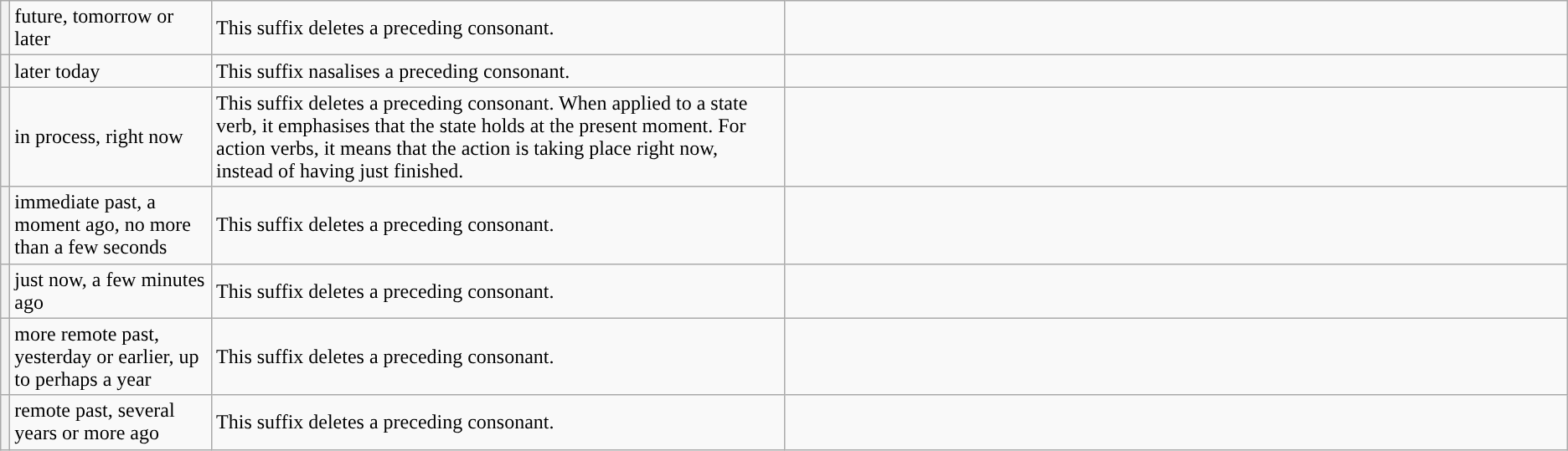<table class="wikitable">
<tr>
<th></th>
<td>future, tomorrow or later</td>
<td>This suffix deletes a preceding consonant.</td>
<td width="50%"></td>
</tr>
<tr>
<th></th>
<td>later today</td>
<td>This suffix nasalises a preceding consonant.</td>
<td></td>
</tr>
<tr>
<th></th>
<td>in process, right now</td>
<td>This suffix deletes a preceding consonant. When applied to a state verb, it emphasises that the state holds at the present moment. For action verbs, it means that the action is taking place right now, instead of having just finished.</td>
<td></td>
</tr>
<tr>
<th></th>
<td>immediate past, a moment ago, no more than a few seconds</td>
<td>This suffix deletes a preceding consonant.</td>
<td></td>
</tr>
<tr>
<th></th>
<td>just now, a few minutes ago</td>
<td>This suffix deletes a preceding consonant.</td>
<td></td>
</tr>
<tr>
<th></th>
<td>more remote past, yesterday or earlier, up to perhaps a year</td>
<td>This suffix deletes a preceding consonant.</td>
<td></td>
</tr>
<tr>
<th></th>
<td>remote past, several years or more ago</td>
<td>This suffix deletes a preceding consonant.</td>
<td></td>
</tr>
</table>
